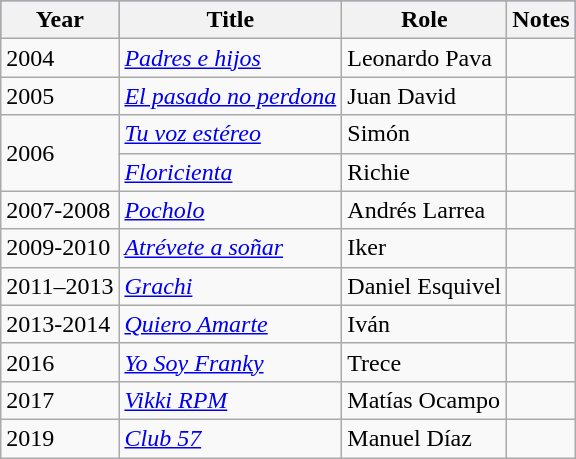<table class="wikitable">
<tr style="background:#96c; text-align:center;">
<th style="text-align:center;">Year</th>
<th>Title</th>
<th>Role</th>
<th>Notes</th>
</tr>
<tr>
<td>2004</td>
<td><em><a href='#'>Padres e hijos</a></em></td>
<td>Leonardo Pava</td>
<td></td>
</tr>
<tr>
<td>2005</td>
<td><em><a href='#'>El pasado no perdona</a></em></td>
<td>Juan David</td>
<td></td>
</tr>
<tr>
<td rowspan=2>2006</td>
<td><em><a href='#'>Tu voz estéreo</a></em></td>
<td>Simón</td>
<td></td>
</tr>
<tr>
<td><em><a href='#'>Floricienta</a></em></td>
<td>Richie</td>
<td></td>
</tr>
<tr>
<td>2007-2008</td>
<td><em><a href='#'>Pocholo</a></em></td>
<td>Andrés Larrea</td>
<td></td>
</tr>
<tr>
<td>2009-2010</td>
<td><em><a href='#'>Atrévete a soñar</a></em></td>
<td>Iker</td>
<td></td>
</tr>
<tr>
<td>2011–2013</td>
<td><em><a href='#'>Grachi</a></em></td>
<td>Daniel Esquivel</td>
<td></td>
</tr>
<tr>
<td>2013-2014</td>
<td><em><a href='#'>Quiero Amarte</a></em></td>
<td>Iván</td>
<td></td>
</tr>
<tr>
<td>2016</td>
<td><em><a href='#'>Yo Soy Franky</a></em></td>
<td>Trece</td>
<td></td>
</tr>
<tr>
<td>2017</td>
<td><em><a href='#'>Vikki RPM</a></em></td>
<td>Matías Ocampo</td>
<td></td>
</tr>
<tr>
<td>2019</td>
<td><em><a href='#'>Club 57</a></em></td>
<td>Manuel Díaz</td>
<td></td>
</tr>
</table>
